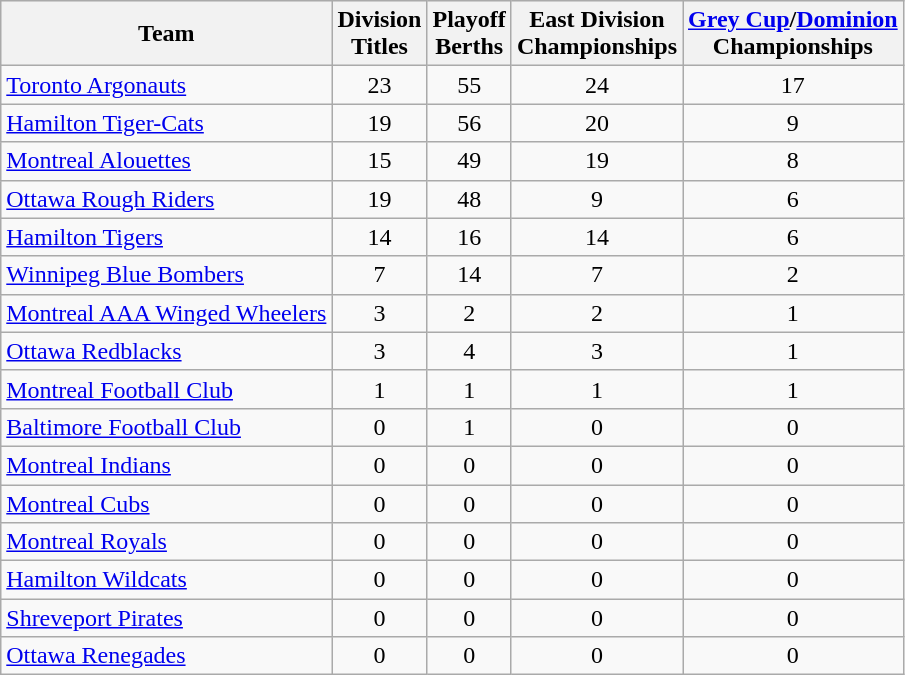<table class="wikitable sortable">
<tr style="background:#efefef;">
<th>Team</th>
<th>Division <br> Titles</th>
<th>Playoff<br> Berths</th>
<th>East Division<br>Championships</th>
<th><a href='#'>Grey Cup</a>/<a href='#'>Dominion</a><br>Championships</th>
</tr>
<tr>
<td><a href='#'>Toronto Argonauts</a></td>
<td align="center">23</td>
<td align="center">55</td>
<td align="center">24</td>
<td align="center">17</td>
</tr>
<tr>
<td><a href='#'>Hamilton Tiger-Cats</a></td>
<td align="center">19</td>
<td align="center">56</td>
<td align="center">20</td>
<td align="center">9</td>
</tr>
<tr>
<td><a href='#'>Montreal Alouettes</a></td>
<td align="center">15</td>
<td align="center">49</td>
<td align="center">19</td>
<td align="center">8</td>
</tr>
<tr>
<td><a href='#'>Ottawa Rough Riders</a></td>
<td align="center">19</td>
<td align="center">48</td>
<td align="center">9</td>
<td align="center">6</td>
</tr>
<tr>
<td><a href='#'>Hamilton Tigers</a></td>
<td align="center">14</td>
<td align="center">16</td>
<td align="center">14</td>
<td align="center">6</td>
</tr>
<tr>
<td><a href='#'>Winnipeg Blue Bombers</a></td>
<td align="center">7</td>
<td align="center">14</td>
<td align="center">7</td>
<td align="center">2</td>
</tr>
<tr>
<td><a href='#'>Montreal AAA Winged Wheelers</a></td>
<td align="center">3</td>
<td align="center">2</td>
<td align="center">2</td>
<td align="center">1</td>
</tr>
<tr>
<td><a href='#'>Ottawa Redblacks</a></td>
<td align="center">3</td>
<td align="center">4</td>
<td align="center">3</td>
<td align="center">1</td>
</tr>
<tr>
<td><a href='#'>Montreal Football Club</a></td>
<td align="center">1</td>
<td align="center">1</td>
<td align="center">1</td>
<td align="center">1</td>
</tr>
<tr>
<td><a href='#'>Baltimore Football Club</a></td>
<td align="center">0</td>
<td align="center">1</td>
<td align="center">0</td>
<td align="center">0</td>
</tr>
<tr>
<td><a href='#'>Montreal Indians</a></td>
<td align="center">0</td>
<td align="center">0</td>
<td align="center">0</td>
<td align="center">0</td>
</tr>
<tr>
<td><a href='#'>Montreal Cubs</a></td>
<td align="center">0</td>
<td align="center">0</td>
<td align="center">0</td>
<td align="center">0</td>
</tr>
<tr>
<td><a href='#'>Montreal Royals</a></td>
<td align="center">0</td>
<td align="center">0</td>
<td align="center">0</td>
<td align="center">0</td>
</tr>
<tr>
<td><a href='#'>Hamilton Wildcats</a></td>
<td align="center">0</td>
<td align="center">0</td>
<td align="center">0</td>
<td align="center">0</td>
</tr>
<tr>
<td><a href='#'>Shreveport Pirates</a></td>
<td align="center">0</td>
<td align="center">0</td>
<td align="center">0</td>
<td align="center">0</td>
</tr>
<tr>
<td><a href='#'>Ottawa Renegades</a></td>
<td align="center">0</td>
<td align="center">0</td>
<td align="center">0</td>
<td align="center">0</td>
</tr>
</table>
